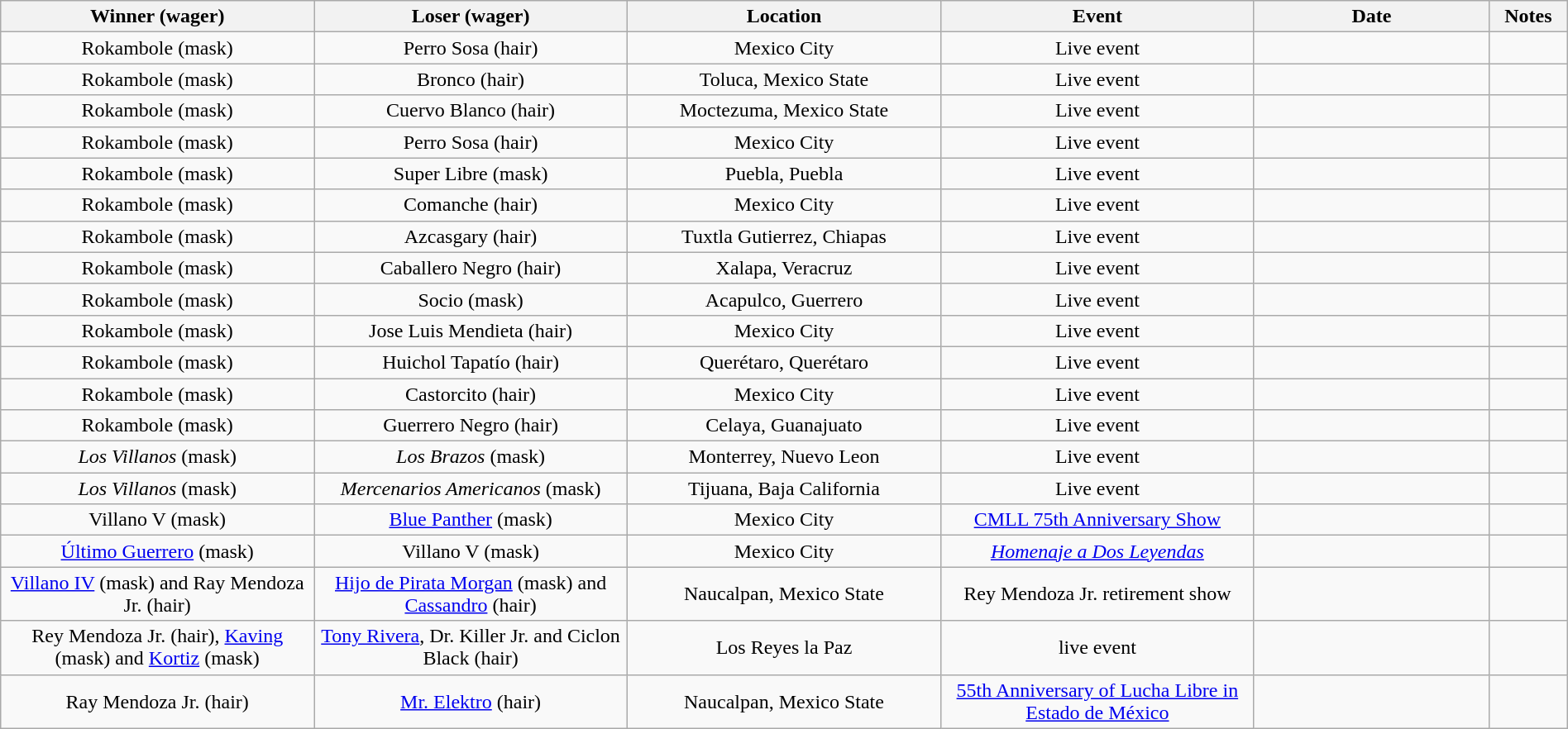<table class="wikitable sortable" width=100%  style="text-align: center">
<tr>
<th width=20% scope="col">Winner (wager)</th>
<th width=20% scope="col">Loser (wager)</th>
<th width=20% scope="col">Location</th>
<th width=20% scope="col">Event</th>
<th width=15% scope="col">Date</th>
<th class="unsortable" width=5% scope="col">Notes</th>
</tr>
<tr>
<td>Rokambole (mask)</td>
<td>Perro Sosa (hair)</td>
<td>Mexico City</td>
<td>Live event</td>
<td></td>
<td> </td>
</tr>
<tr>
<td>Rokambole (mask)</td>
<td>Bronco (hair)</td>
<td>Toluca, Mexico State</td>
<td>Live event</td>
<td></td>
<td> </td>
</tr>
<tr>
<td>Rokambole (mask)</td>
<td>Cuervo Blanco (hair)</td>
<td>Moctezuma, Mexico State</td>
<td>Live event</td>
<td></td>
<td> </td>
</tr>
<tr>
<td>Rokambole (mask)</td>
<td>Perro Sosa (hair)</td>
<td>Mexico City</td>
<td>Live event</td>
<td></td>
<td> </td>
</tr>
<tr>
<td>Rokambole (mask)</td>
<td>Super Libre (mask)</td>
<td>Puebla, Puebla</td>
<td>Live event</td>
<td></td>
<td> </td>
</tr>
<tr>
<td>Rokambole (mask)</td>
<td>Comanche (hair)</td>
<td>Mexico City</td>
<td>Live event</td>
<td></td>
<td> </td>
</tr>
<tr>
<td>Rokambole (mask)</td>
<td>Azcasgary (hair)</td>
<td>Tuxtla Gutierrez, Chiapas</td>
<td>Live event</td>
<td></td>
<td> </td>
</tr>
<tr>
<td>Rokambole (mask)</td>
<td>Caballero Negro (hair)</td>
<td>Xalapa, Veracruz</td>
<td>Live event</td>
<td></td>
<td> </td>
</tr>
<tr>
<td>Rokambole (mask)</td>
<td>Socio (mask)</td>
<td>Acapulco, Guerrero</td>
<td>Live event</td>
<td></td>
<td> </td>
</tr>
<tr>
<td>Rokambole (mask)</td>
<td>Jose Luis Mendieta (hair)</td>
<td>Mexico City</td>
<td>Live event</td>
<td></td>
<td> </td>
</tr>
<tr>
<td>Rokambole (mask)</td>
<td>Huichol Tapatío (hair)</td>
<td>Querétaro, Querétaro</td>
<td>Live event</td>
<td></td>
<td> </td>
</tr>
<tr>
<td>Rokambole (mask)</td>
<td>Castorcito (hair)</td>
<td>Mexico City</td>
<td>Live event</td>
<td></td>
<td> </td>
</tr>
<tr>
<td>Rokambole (mask)</td>
<td>Guerrero Negro (hair)</td>
<td>Celaya, Guanajuato</td>
<td>Live event</td>
<td></td>
<td> </td>
</tr>
<tr>
<td><em>Los Villanos</em> (mask) <br></td>
<td><em>Los Brazos</em> (mask) <br></td>
<td>Monterrey, Nuevo Leon</td>
<td>Live event</td>
<td></td>
<td></td>
</tr>
<tr>
<td><em>Los Villanos</em> (mask) <br></td>
<td><em>Mercenarios Americanos</em> (mask) <br></td>
<td>Tijuana, Baja California</td>
<td>Live event</td>
<td></td>
<td> </td>
</tr>
<tr>
<td>Villano V (mask)</td>
<td><a href='#'>Blue Panther</a> (mask)</td>
<td>Mexico City</td>
<td><a href='#'>CMLL 75th Anniversary Show</a></td>
<td></td>
<td></td>
</tr>
<tr>
<td><a href='#'>Último Guerrero</a> (mask)</td>
<td>Villano V (mask)</td>
<td>Mexico City</td>
<td><em><a href='#'>Homenaje a Dos Leyendas</a></em></td>
<td></td>
<td></td>
</tr>
<tr>
<td><a href='#'>Villano IV</a> (mask) and Ray Mendoza Jr. (hair)</td>
<td><a href='#'>Hijo de Pirata Morgan</a> (mask) and <a href='#'>Cassandro</a> (hair)</td>
<td>Naucalpan, Mexico State</td>
<td>Rey Mendoza Jr. retirement show</td>
<td></td>
<td></td>
</tr>
<tr>
<td>Rey Mendoza Jr. (hair), <a href='#'>Kaving</a> (mask) and <a href='#'>Kortiz</a> (mask)</td>
<td><a href='#'>Tony Rivera</a>, Dr. Killer Jr. and Ciclon Black (hair)</td>
<td>Los Reyes la Paz</td>
<td>live event</td>
<td></td>
<td></td>
</tr>
<tr>
<td>Ray Mendoza Jr. (hair)</td>
<td><a href='#'>Mr. Elektro</a> (hair)</td>
<td>Naucalpan, Mexico State</td>
<td><a href='#'>55th Anniversary of Lucha Libre in Estado de México</a></td>
<td></td>
<td></td>
</tr>
</table>
